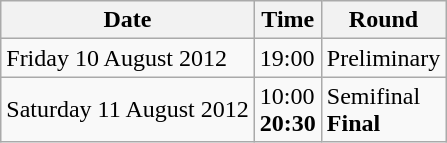<table class="wikitable">
<tr>
<th>Date</th>
<th>Time</th>
<th>Round</th>
</tr>
<tr>
<td>Friday 10 August 2012</td>
<td>19:00</td>
<td>Preliminary</td>
</tr>
<tr>
<td>Saturday 11 August 2012</td>
<td>10:00<br><strong>20:30</strong></td>
<td>Semifinal<br><strong>Final</strong></td>
</tr>
</table>
